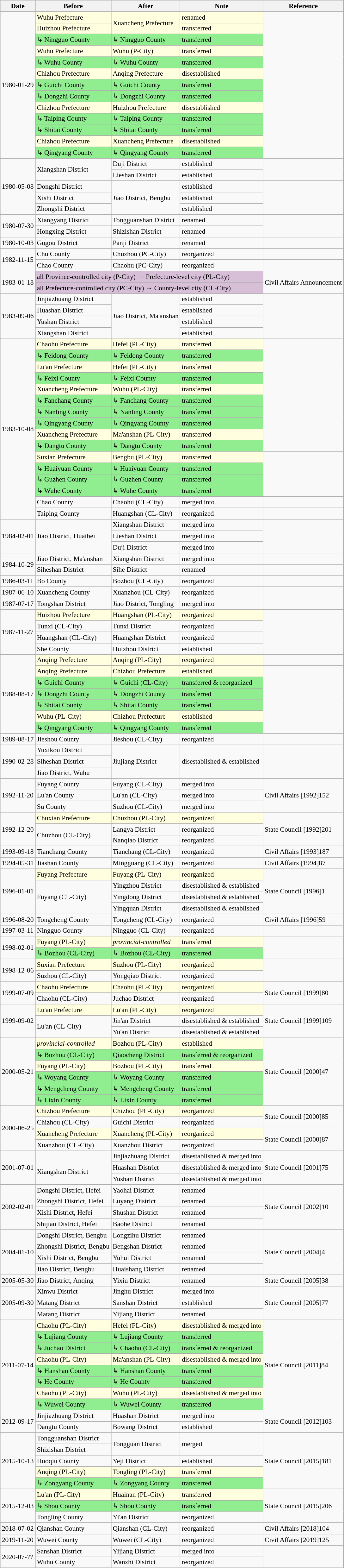<table class="wikitable" style="font-size:90%;" align="center">
<tr>
<th>Date</th>
<th>Before</th>
<th>After</th>
<th>Note</th>
<th>Reference</th>
</tr>
<tr>
<td rowspan="13">1980-01-29</td>
<td bgcolor="lightyellow">Wuhu Prefecture</td>
<td bgcolor="lightyellow" rowspan="2">Xuancheng Prefecture</td>
<td bgcolor="lightyellow">renamed</td>
<td rowspan="13"></td>
</tr>
<tr bgcolor="lightyellow">
<td> Huizhou Prefecture</td>
<td>transferred</td>
</tr>
<tr bgcolor="lightgreen">
<td>↳ Ningguo County</td>
<td>↳ Ningguo County</td>
<td>transferred</td>
</tr>
<tr>
<td bgcolor="lightyellow"> Wuhu Prefecture</td>
<td bgcolor="lightyellow">Wuhu (P-City)</td>
<td bgcolor="lightyellow">transferred</td>
</tr>
<tr bgcolor="lightgreen">
<td>↳ Wuhu County</td>
<td>↳ Wuhu County</td>
<td>transferred</td>
</tr>
<tr>
<td bgcolor="lightyellow">Chizhou Prefecture</td>
<td bgcolor="lightyellow">Anqing Prefecture</td>
<td bgcolor="lightyellow">disestablished</td>
</tr>
<tr bgcolor="lightgreen">
<td>↳ Guichi County</td>
<td>↳ Guichi County</td>
<td>transferred</td>
</tr>
<tr bgcolor="lightgreen">
<td>↳ Dongzhi County</td>
<td>↳ Dongzhi County</td>
<td>transferred</td>
</tr>
<tr>
<td bgcolor="lightyellow">Chizhou Prefecture</td>
<td bgcolor="lightyellow">Huizhou Prefecture</td>
<td bgcolor="lightyellow">disestablished</td>
</tr>
<tr bgcolor="lightgreen">
<td>↳ Taiping County</td>
<td>↳ Taiping County</td>
<td>transferred</td>
</tr>
<tr bgcolor="lightgreen">
<td>↳ Shitai County</td>
<td>↳ Shitai County</td>
<td>transferred</td>
</tr>
<tr>
<td bgcolor="lightyellow">Chizhou Prefecture</td>
<td bgcolor="lightyellow">Xuancheng Prefecture</td>
<td bgcolor="lightyellow">disestablished</td>
</tr>
<tr bgcolor="lightgreen">
<td>↳ Qingyang County</td>
<td>↳ Qingyang County</td>
<td>transferred</td>
</tr>
<tr>
<td rowspan="5">1980-05-08</td>
<td rowspan="2"> Xiangshan District</td>
<td>Duji District</td>
<td>established</td>
<td rowspan="2"></td>
</tr>
<tr>
<td>Lieshan District</td>
<td>established</td>
</tr>
<tr>
<td> Dongshi District</td>
<td rowspan="3">Jiao District, Bengbu</td>
<td>established</td>
<td rowspan="3"></td>
</tr>
<tr>
<td> Xishi District</td>
<td>established</td>
</tr>
<tr>
<td> Zhongshi District</td>
<td>established</td>
</tr>
<tr>
<td rowspan="2">1980-07-30</td>
<td>Xiangyang District</td>
<td>Tongguanshan District</td>
<td>renamed</td>
<td rowspan="2"></td>
</tr>
<tr>
<td>Hongxing District</td>
<td>Shizishan District</td>
<td>renamed</td>
</tr>
<tr>
<td>1980-10-03</td>
<td>Gugou District</td>
<td>Panji District</td>
<td>renamed</td>
<td></td>
</tr>
<tr>
<td rowspan="2">1982-11-15</td>
<td>Chu County</td>
<td>Chuzhou (PC-City)</td>
<td>reorganized</td>
<td></td>
</tr>
<tr>
<td> Chao County</td>
<td>Chaohu (PC-City)</td>
<td>reorganized</td>
<td></td>
</tr>
<tr>
<td rowspan="2">1983-01-18</td>
<td bgcolor="thistle" colspan="3">all Province-controlled city (P-City) → Prefecture-level city (PL-City)</td>
<td rowspan="2">Civil Affairs Announcement</td>
</tr>
<tr>
<td bgcolor="thistle" colspan="3">all Prefecture-controlled city (PC-City) → County-level city (CL-City)</td>
</tr>
<tr>
<td rowspan="4">1983-09-06</td>
<td> Jinjiazhuang District</td>
<td rowspan="4">Jiao District, Ma'anshan</td>
<td>established</td>
<td rowspan="4"></td>
</tr>
<tr>
<td> Huashan District</td>
<td>established</td>
</tr>
<tr>
<td> Yushan District</td>
<td>established</td>
</tr>
<tr>
<td> Xiangshan District</td>
<td>established</td>
</tr>
<tr>
<td rowspan="16">1983-10-08</td>
<td bgcolor="lightyellow"> Chaohu Prefecture</td>
<td bgcolor="lightyellow">Hefei (PL-City)</td>
<td bgcolor="lightyellow">transferred</td>
<td rowspan="4"></td>
</tr>
<tr bgcolor="lightgreen">
<td>↳ Feidong County</td>
<td>↳ Feidong County</td>
<td>transferred</td>
</tr>
<tr>
<td bgcolor="lightyellow"> Lu'an Prefecture</td>
<td bgcolor="lightyellow">Hefei (PL-City)</td>
<td bgcolor="lightyellow">transferred</td>
</tr>
<tr bgcolor="lightgreen">
<td>↳ Feixi County</td>
<td>↳ Feixi County</td>
<td>transferred</td>
</tr>
<tr>
<td bgcolor="lightyellow"> Xuancheng Prefecture</td>
<td bgcolor="lightyellow">Wuhu (PL-City)</td>
<td bgcolor="lightyellow">transferred</td>
<td rowspan="4"></td>
</tr>
<tr bgcolor="lightgreen">
<td>↳ Fanchang County</td>
<td>↳ Fanchang County</td>
<td>transferred</td>
</tr>
<tr bgcolor="lightgreen">
<td>↳ Nanling County</td>
<td>↳ Nanling County</td>
<td>transferred</td>
</tr>
<tr bgcolor="lightgreen">
<td>↳ Qingyang County</td>
<td>↳ Qingyang County</td>
<td>transferred</td>
</tr>
<tr>
<td bgcolor="lightyellow"> Xuancheng Prefecture</td>
<td bgcolor="lightyellow">Ma'anshan (PL-City)</td>
<td bgcolor="lightyellow">transferred</td>
<td rowspan="2"></td>
</tr>
<tr bgcolor="lightgreen">
<td>↳ Dangtu County</td>
<td>↳ Dangtu County</td>
<td>transferred</td>
</tr>
<tr>
<td bgcolor="lightyellow"> Suxian Prefecture</td>
<td bgcolor="lightyellow">Bengbu (PL-City)</td>
<td bgcolor="lightyellow">transferred</td>
<td rowspan="4"></td>
</tr>
<tr bgcolor="lightgreen">
<td>↳ Huaiyuan County</td>
<td>↳ Huaiyuan County</td>
<td>transferred</td>
</tr>
<tr bgcolor="lightgreen">
<td>↳ Guzhen County</td>
<td>↳ Guzhen County</td>
<td>transferred</td>
</tr>
<tr bgcolor="lightgreen">
<td>↳ Wuhe County</td>
<td>↳ Wuhe County</td>
<td>transferred</td>
</tr>
<tr>
<td>Chao County</td>
<td>Chaohu (CL-City)</td>
<td>merged into</td>
<td></td>
</tr>
<tr>
<td>Taiping County</td>
<td>Huangshan (CL-City)</td>
<td>reorganized</td>
<td></td>
</tr>
<tr>
<td rowspan="3">1984-02-01</td>
<td rowspan="3">Jiao District, Huaibei</td>
<td>Xiangshan District</td>
<td>merged into</td>
<td rowspan="3"></td>
</tr>
<tr>
<td>Lieshan District</td>
<td>merged into</td>
</tr>
<tr>
<td>Duji District</td>
<td>merged into</td>
</tr>
<tr>
<td rowspan="2">1984-10-29</td>
<td>Jiao District, Ma'anshan</td>
<td>Xiangshan District</td>
<td>merged into</td>
<td></td>
</tr>
<tr>
<td>Siheshan District</td>
<td>Sihe District</td>
<td>renamed</td>
<td></td>
</tr>
<tr>
<td>1986-03-11</td>
<td>Bo County</td>
<td>Bozhou (CL-City)</td>
<td>reorganized</td>
<td></td>
</tr>
<tr>
<td>1987-06-10</td>
<td>Xuancheng County</td>
<td>Xuanzhou (CL-City)</td>
<td>reorganized</td>
<td></td>
</tr>
<tr>
<td>1987-07-17</td>
<td>Tongshan District</td>
<td>Jiao District, Tongling</td>
<td>merged into</td>
<td></td>
</tr>
<tr>
<td rowspan="4">1987-11-27</td>
<td bgcolor="lightyellow">Huizhou Prefecture</td>
<td bgcolor="lightyellow">Huangshan (PL-City)</td>
<td bgcolor="lightyellow">reorganized</td>
<td rowspan="4"></td>
</tr>
<tr>
<td>Tunxi (CL-City)</td>
<td>Tunxi District</td>
<td>reorganized</td>
</tr>
<tr>
<td>Huangshan (CL-City)</td>
<td>Huangshan District</td>
<td>reorganized</td>
</tr>
<tr>
<td> She County</td>
<td>Huizhou District</td>
<td>established</td>
</tr>
<tr>
<td rowspan="7">1988-08-17</td>
<td bgcolor="lightyellow">Anqing Prefecture</td>
<td bgcolor="lightyellow">Anqing (PL-City)</td>
<td bgcolor="lightyellow">reorganized</td>
<td></td>
</tr>
<tr>
<td bgcolor="lightyellow"> Anqing Prefecture</td>
<td bgcolor="lightyellow">Chizhou Prefecture</td>
<td bgcolor="lightyellow">established</td>
<td rowspan="6"></td>
</tr>
<tr bgcolor="lightgreen">
<td>↳ Guichi County</td>
<td>↳ Guichi (CL-City)</td>
<td>transferred & reorganized</td>
</tr>
<tr bgcolor="lightgreen">
<td>↳ Dongzhi County</td>
<td>↳ Dongzhi County</td>
<td>transferred</td>
</tr>
<tr bgcolor="lightgreen">
<td>↳ Shitai County</td>
<td>↳ Shitai County</td>
<td>transferred</td>
</tr>
<tr>
<td bgcolor="lightyellow"> Wuhu (PL-City)</td>
<td bgcolor="lightyellow">Chizhou Prefecture</td>
<td bgcolor="lightyellow">established</td>
</tr>
<tr bgcolor="lightgreen">
<td>↳ Qingyang County</td>
<td>↳ Qingyang County</td>
<td>transferred</td>
</tr>
<tr>
<td>1989-08-17</td>
<td>Jieshou County</td>
<td>Jieshou (CL-City)</td>
<td>reorganized</td>
<td></td>
</tr>
<tr>
<td rowspan="3">1990-02-28</td>
<td>Yuxikou District</td>
<td rowspan="3">Jiujiang District</td>
<td rowspan="3">disestablished & established</td>
<td rowspan="3"></td>
</tr>
<tr>
<td>Siheshan District</td>
</tr>
<tr>
<td>Jiao District, Wuhu</td>
</tr>
<tr>
<td rowspan="3">1992-11-20</td>
<td>Fuyang County</td>
<td>Fuyang (CL-City)</td>
<td>merged into</td>
<td rowspan="3">Civil Affairs [1992]152</td>
</tr>
<tr>
<td>Lu'an County</td>
<td>Lu'an (CL-City)</td>
<td>merged into</td>
</tr>
<tr>
<td>Su County</td>
<td>Suzhou (CL-City)</td>
<td>merged into</td>
</tr>
<tr>
<td rowspan="3">1992-12-20</td>
<td bgcolor="lightyellow">Chuxian Prefecture</td>
<td bgcolor="lightyellow">Chuzhou (PL-City)</td>
<td bgcolor="lightyellow">reorganized</td>
<td rowspan="3">State Council [1992]201</td>
</tr>
<tr>
<td rowspan="2">Chuzhou (CL-City)</td>
<td>Langya District</td>
<td>reorganized</td>
</tr>
<tr>
<td>Nanqiao District</td>
<td>reorganized</td>
</tr>
<tr>
<td>1993-09-18</td>
<td>Tianchang County</td>
<td>Tianchang (CL-City)</td>
<td>reorganized</td>
<td>Civil Affairs [1993]187</td>
</tr>
<tr>
<td>1994-05-31</td>
<td>Jiashan County</td>
<td>Mingguang (CL-City)</td>
<td>reorganized</td>
<td>Civil Affairs [1994]87</td>
</tr>
<tr>
<td rowspan="4">1996-01-01</td>
<td bgcolor="lightyellow">Fuyang Prefecture</td>
<td bgcolor="lightyellow">Fuyang (PL-City)</td>
<td bgcolor="lightyellow">reorganized</td>
<td rowspan="4">State Council [1996]1</td>
</tr>
<tr>
<td rowspan="3">Fuyang (CL-City)</td>
<td>Yingzhou District</td>
<td>disestablished & established</td>
</tr>
<tr>
<td>Yingdong District</td>
<td>disestablished & established</td>
</tr>
<tr>
<td>Yingquan District</td>
<td>disestablished & established</td>
</tr>
<tr>
<td>1996-08-20</td>
<td>Tongcheng County</td>
<td>Tongcheng (CL-City)</td>
<td>reorganized</td>
<td>Civil Affairs [1996]59</td>
</tr>
<tr>
<td>1997-03-11</td>
<td>Ningguo County</td>
<td>Ningguo (CL-City)</td>
<td>reorganized</td>
<td></td>
</tr>
<tr>
<td rowspan="2">1998-02-01</td>
<td bgcolor="lightyellow">Fuyang (PL-City)</td>
<td bgcolor="lightyellow"><em>provincial-controlled</em></td>
<td bgcolor="lightyellow">transferred</td>
<td rowspan="2"></td>
</tr>
<tr bgcolor="lightgreen">
<td>↳ Bozhou (CL-City)</td>
<td>↳ Bozhou (CL-City)</td>
<td>transferred</td>
</tr>
<tr>
<td rowspan="2">1998-12-06</td>
<td bgcolor="lightyellow">Suxian Prefecture</td>
<td bgcolor="lightyellow">Suzhou (PL-City)</td>
<td bgcolor="lightyellow">reorganized</td>
<td rowspan="2"></td>
</tr>
<tr>
<td>Suzhou (CL-City)</td>
<td>Yongqiao District</td>
<td>reorganized</td>
</tr>
<tr>
<td rowspan="2">1999-07-09</td>
<td bgcolor="lightyellow">Chaohu Prefecture</td>
<td bgcolor="lightyellow">Chaohu (PL-City)</td>
<td bgcolor="lightyellow">reorganized</td>
<td rowspan="2">State Council [1999]80</td>
</tr>
<tr>
<td>Chaohu (CL-City)</td>
<td>Juchao District</td>
<td>reorganized</td>
</tr>
<tr>
<td rowspan="3">1999-09-02</td>
<td bgcolor="lightyellow">Lu'an Prefecture</td>
<td bgcolor="lightyellow">Lu'an (PL-City)</td>
<td bgcolor="lightyellow">reorganized</td>
<td rowspan="3">State Council [1999]109</td>
</tr>
<tr>
<td rowspan="2">Lu'an (CL-City)</td>
<td>Jin'an District</td>
<td>disestablished & established</td>
</tr>
<tr>
<td>Yu'an District</td>
<td>disestablished & established</td>
</tr>
<tr>
<td rowspan="6">2000-05-21</td>
<td bgcolor="lightyellow"><em>provincial-controlled</em></td>
<td bgcolor="lightyellow">Bozhou (PL-City)</td>
<td bgcolor="lightyellow">established</td>
<td rowspan="6">State Council [2000]47</td>
</tr>
<tr bgcolor="lightgreen">
<td>↳ Bozhou (CL-City)</td>
<td>Qiaocheng District</td>
<td>transferred & reorganized</td>
</tr>
<tr bgcolor="lightyellow">
<td> Fuyang (PL-City)</td>
<td>Bozhou (PL-City)</td>
<td>transferred</td>
</tr>
<tr bgcolor="lightgreen">
<td>↳ Woyang County</td>
<td>↳ Woyang County</td>
<td>transferred</td>
</tr>
<tr bgcolor="lightgreen">
<td>↳ Mengcheng County</td>
<td>↳ Mengcheng County</td>
<td>transferred</td>
</tr>
<tr bgcolor="lightgreen">
<td>↳ Lixin County</td>
<td>↳ Lixin County</td>
<td>transferred</td>
</tr>
<tr>
<td rowspan="4">2000-06-25</td>
<td bgcolor="lightyellow">Chizhou Prefecture</td>
<td bgcolor="lightyellow">Chizhou (PL-City)</td>
<td bgcolor="lightyellow">reorganized</td>
<td rowspan="2">State Council [2000]85</td>
</tr>
<tr>
<td>Chizhou (CL-City)</td>
<td>Guichi District</td>
<td>reorganized</td>
</tr>
<tr>
<td bgcolor="lightyellow">Xuancheng Prefecture</td>
<td bgcolor="lightyellow">Xuancheng (PL-City)</td>
<td bgcolor="lightyellow">reorganized</td>
<td rowspan="2">State Council [2000]87</td>
</tr>
<tr>
<td>Xuanzhou (CL-City)</td>
<td>Xuanzhou District</td>
<td>reorganized</td>
</tr>
<tr>
<td rowspan="3">2001-07-01</td>
<td rowspan="3"><br>Xiangshan District</td>
<td>Jinjiazhuang District</td>
<td>disestablished & merged into</td>
<td rowspan="3">State Council [2001]75</td>
</tr>
<tr>
<td>Huashan District</td>
<td>disestablished & merged into</td>
</tr>
<tr>
<td>Yushan District</td>
<td>disestablished & merged into</td>
</tr>
<tr>
<td rowspan="4">2002-02-01</td>
<td>Dongshi District, Hefei</td>
<td>Yaohai District</td>
<td>renamed</td>
<td rowspan="4">State Council [2002]10</td>
</tr>
<tr>
<td>Zhongshi District, Hefei</td>
<td>Luyang District</td>
<td>renamed</td>
</tr>
<tr>
<td>Xishi District, Hefei</td>
<td>Shushan District</td>
<td>renamed</td>
</tr>
<tr>
<td>Shijiao District, Hefei</td>
<td>Baohe District</td>
<td>renamed</td>
</tr>
<tr>
<td rowspan="4">2004-01-10</td>
<td>Dongshi District, Bengbu</td>
<td>Longzihu District</td>
<td>renamed</td>
<td rowspan="4">State Council [2004]4</td>
</tr>
<tr>
<td>Zhongshi District, Bengbu</td>
<td>Bengshan District</td>
<td>renamed</td>
</tr>
<tr>
<td>Xishi District, Bengbu</td>
<td>Yuhui District</td>
<td>renamed</td>
</tr>
<tr>
<td>Jiao District, Bengbu</td>
<td>Huaishang District</td>
<td>renamed</td>
</tr>
<tr>
<td>2005-05-30</td>
<td>Jiao District, Anqing</td>
<td>Yixiu District</td>
<td>renamed</td>
<td>State Council [2005]38</td>
</tr>
<tr>
<td rowspan="3">2005-09-30</td>
<td>Xinwu District</td>
<td>Jinghu District</td>
<td>merged into</td>
<td rowspan="3">State Council [2005]77</td>
</tr>
<tr>
<td> Matang District</td>
<td>Sanshan District</td>
<td>established</td>
</tr>
<tr>
<td>Matang District</td>
<td>Yijiang District</td>
<td>renamed</td>
</tr>
<tr>
<td rowspan="8">2011-07-14</td>
<td bgcolor="lightyellow">Chaohu (PL-City)</td>
<td bgcolor="lightyellow">Hefei (PL-City)</td>
<td bgcolor="lightyellow">disestablished & merged into</td>
<td rowspan="8">State Council [2011]84</td>
</tr>
<tr bgcolor="lightgreen">
<td>↳ Lujiang County</td>
<td>↳ Lujiang County</td>
<td>transferred</td>
</tr>
<tr bgcolor="lightgreen">
<td>↳ Juchao District</td>
<td>↳ Chaohu (CL-City)</td>
<td>transferred & reorganized</td>
</tr>
<tr bgcolor="lightyellow">
<td>Chaohu (PL-City)</td>
<td>Ma'anshan (PL-City)</td>
<td>disestablished & merged into</td>
</tr>
<tr bgcolor="lightgreen">
<td>↳ Hanshan County</td>
<td>↳ Hanshan County</td>
<td>transferred</td>
</tr>
<tr bgcolor="lightgreen">
<td>↳ He County</td>
<td>↳ He County</td>
<td>transferred</td>
</tr>
<tr bgcolor="lightyellow">
<td>Chaohu (PL-City)</td>
<td>Wuhu (PL-City)</td>
<td>disestablished & merged into</td>
</tr>
<tr bgcolor="lightgreen">
<td>↳ Wuwei County</td>
<td>↳ Wuwei County</td>
<td>transferred</td>
</tr>
<tr>
<td rowspan="2">2012-09-17</td>
<td>Jinjiazhuang District</td>
<td>Huashan District</td>
<td>merged into</td>
<td rowspan="2">State Council [2012]103</td>
</tr>
<tr>
<td> Dangtu County</td>
<td>Bowang District</td>
<td>established</td>
</tr>
<tr>
<td rowspan="5">2015-10-13</td>
<td>Tongguanshan District</td>
<td rowspan="2">Tongguan District</td>
<td rowspan="2">merged</td>
<td rowspan="5">State Council [2015]181</td>
</tr>
<tr>
<td>Shizishan District</td>
</tr>
<tr>
<td> Huoqiu County</td>
<td>Yeji District</td>
<td>established</td>
</tr>
<tr bgcolor="lightyellow">
<td> Anqing (PL-City)</td>
<td>Tongling (PL-City)</td>
<td>transferred</td>
</tr>
<tr bgcolor="lightgreen">
<td>↳ Zongyang County</td>
<td>↳ Zongyang County</td>
<td>transferred</td>
</tr>
<tr>
<td rowspan="3">2015-12-03</td>
<td bgcolor="lightyellow"> Lu'an (PL-City)</td>
<td bgcolor="lightyellow">Huainan (PL-City)</td>
<td bgcolor="lightyellow">transferred</td>
<td rowspan="3">State Council [2015]206</td>
</tr>
<tr bgcolor="lightgreen">
<td>↳ Shou County</td>
<td>↳ Shou County</td>
<td>transferred</td>
</tr>
<tr>
<td>Tongling County</td>
<td>Yi'an District</td>
<td>reorganized</td>
</tr>
<tr>
<td>2018-07-02</td>
<td>Qianshan County</td>
<td>Qianshan (CL-City)</td>
<td>reorganized</td>
<td>Civil Affairs [2018]104</td>
</tr>
<tr>
<td>2019-11-20</td>
<td>Wuwei County</td>
<td>Wuwei (CL-City)</td>
<td>reorganized</td>
<td>Civil Affairs [2019]125</td>
</tr>
<tr>
<td rowspan="2">2020-07-??</td>
<td>Sanshan District</td>
<td>Yijiang District</td>
<td>merged into</td>
<td rowspan="2"></td>
</tr>
<tr>
<td>Wuhu County</td>
<td>Wanzhi District</td>
<td>reorganized</td>
</tr>
</table>
